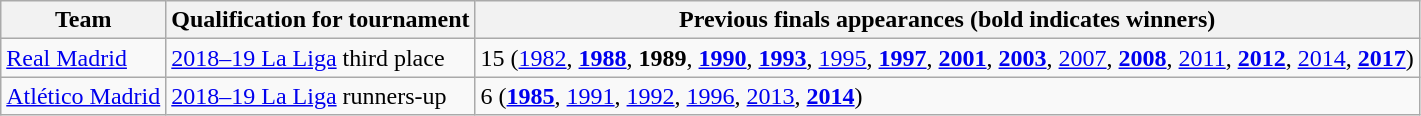<table class="wikitable">
<tr>
<th>Team</th>
<th>Qualification for tournament</th>
<th>Previous finals appearances (bold indicates winners)</th>
</tr>
<tr>
<td><a href='#'>Real Madrid</a></td>
<td><a href='#'>2018–19 La Liga</a> third place</td>
<td>15 (<a href='#'>1982</a>, <strong><a href='#'>1988</a></strong>, <strong>1989</strong>, <strong><a href='#'>1990</a></strong>, <strong><a href='#'>1993</a></strong>, <a href='#'>1995</a>, <strong><a href='#'>1997</a></strong>, <strong><a href='#'>2001</a></strong>, <strong><a href='#'>2003</a></strong>, <a href='#'>2007</a>, <strong><a href='#'>2008</a></strong>, <a href='#'>2011</a>, <strong><a href='#'>2012</a></strong>, <a href='#'>2014</a>, <strong><a href='#'>2017</a></strong>)</td>
</tr>
<tr>
<td><a href='#'>Atlético Madrid</a></td>
<td><a href='#'>2018–19 La Liga</a> runners-up</td>
<td>6 (<strong><a href='#'>1985</a></strong>, <a href='#'>1991</a>, <a href='#'>1992</a>, <a href='#'>1996</a>, <a href='#'>2013</a>, <strong><a href='#'>2014</a></strong>)</td>
</tr>
</table>
